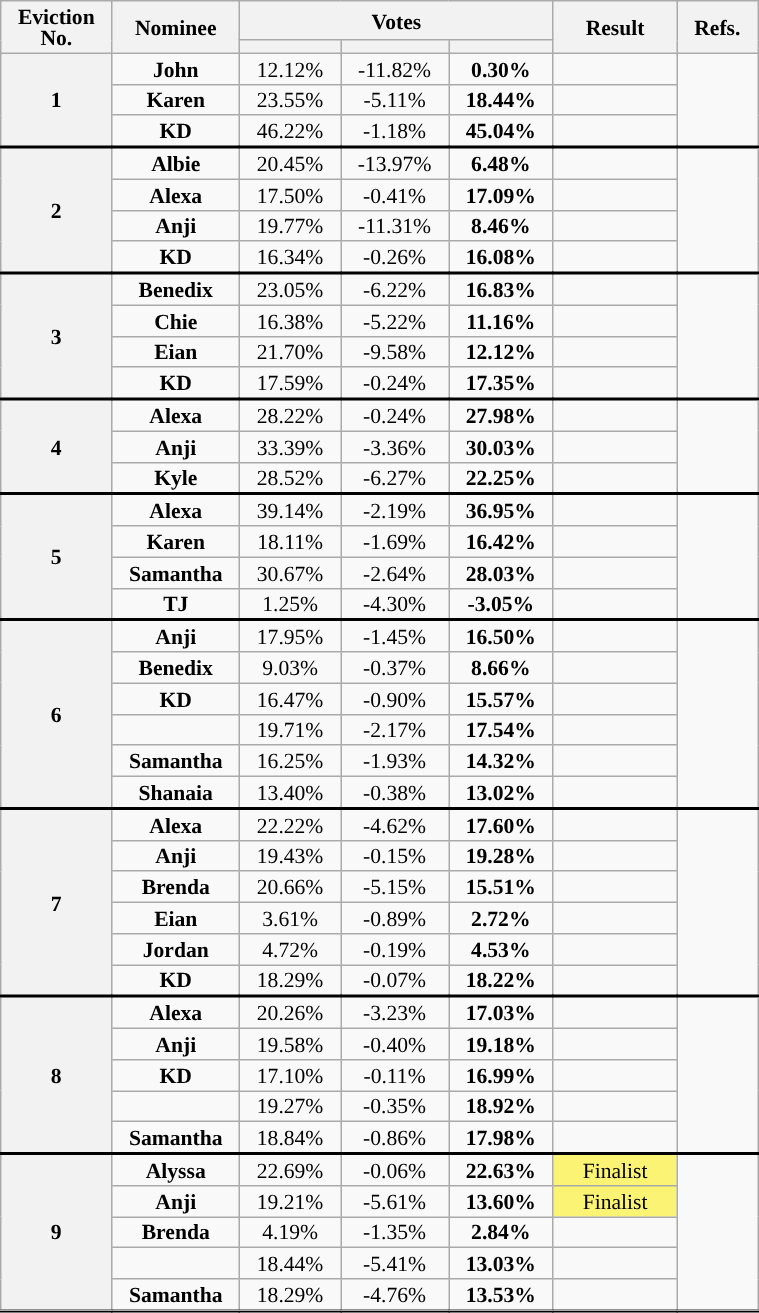<table class="wikitable" style="text-align:center; font-size:90%; line-height:14px;" width="40%">
<tr>
<th rowspan="2" width="05%">Eviction No.</th>
<th rowspan="2" width="05%">Nominee</th>
<th colspan="3" width="15%">Votes</th>
<th rowspan="2" width="10%">Result</th>
<th rowspan="2" width="05%">Refs.</th>
</tr>
<tr>
<th width="05%"></th>
<th width="05%"></th>
<th width="05%"></th>
</tr>
<tr>
<th rowspan="3">1</th>
<td><strong>John</strong></td>
<td>12.12%</td>
<td>-11.82%</td>
<td><strong>0.30%</strong></td>
<td></td>
<td rowspan="3"></td>
</tr>
<tr>
<td><strong>Karen</strong></td>
<td>23.55%</td>
<td>-5.11%</td>
<td><strong>18.44%</strong></td>
<td></td>
</tr>
<tr>
<td><strong>KD</strong></td>
<td>46.22%</td>
<td>-1.18%</td>
<td><strong>45.04%</strong></td>
<td></td>
</tr>
<tr style="border-top: 2px solid;">
<th rowspan="4">2</th>
<td><strong>Albie</strong></td>
<td>20.45%</td>
<td>-13.97%</td>
<td><strong>6.48%</strong></td>
<td></td>
<td rowspan="4"></td>
</tr>
<tr>
<td><strong>Alexa</strong></td>
<td>17.50%</td>
<td>-0.41%</td>
<td><strong>17.09%</strong></td>
<td></td>
</tr>
<tr>
<td><strong>Anji</strong></td>
<td>19.77%</td>
<td>-11.31%</td>
<td><strong>8.46%</strong></td>
<td></td>
</tr>
<tr>
<td><strong>KD</strong></td>
<td>16.34%</td>
<td>-0.26%</td>
<td><strong>16.08%</strong></td>
<td></td>
</tr>
<tr style="border-top: 2px solid;">
<th rowspan="4">3</th>
<td><strong>Benedix</strong></td>
<td>23.05%</td>
<td>-6.22%</td>
<td><strong>16.83%</strong></td>
<td></td>
<td rowspan="4"></td>
</tr>
<tr>
<td><strong>Chie</strong></td>
<td>16.38%</td>
<td>-5.22%</td>
<td><strong>11.16%</strong></td>
<td></td>
</tr>
<tr>
<td><strong>Eian</strong></td>
<td>21.70%</td>
<td>-9.58%</td>
<td><strong>12.12%</strong></td>
<td></td>
</tr>
<tr>
<td><strong>KD</strong></td>
<td>17.59%</td>
<td>-0.24%</td>
<td><strong>17.35%</strong></td>
<td></td>
</tr>
<tr style="border-top: 2px solid;">
<th rowspan="3">4</th>
<td><strong>Alexa</strong></td>
<td>28.22%</td>
<td>-0.24%</td>
<td><strong>27.98%</strong></td>
<td></td>
<td rowspan="3"></td>
</tr>
<tr>
<td><strong>Anji</strong></td>
<td>33.39%</td>
<td>-3.36%</td>
<td><strong>30.03%</strong></td>
<td></td>
</tr>
<tr>
<td><strong>Kyle</strong></td>
<td>28.52%</td>
<td>-6.27%</td>
<td><strong>22.25%</strong></td>
<td></td>
</tr>
<tr style="border-top: 2px solid;">
<th rowspan="4">5</th>
<td><strong>Alexa</strong></td>
<td>39.14%</td>
<td>-2.19%</td>
<td><strong>36.95%</strong></td>
<td></td>
<td rowspan="4"></td>
</tr>
<tr>
<td><strong>Karen</strong></td>
<td>18.11%</td>
<td>-1.69%</td>
<td><strong>16.42%</strong></td>
<td></td>
</tr>
<tr>
<td><strong>Samantha</strong></td>
<td>30.67%</td>
<td>-2.64%</td>
<td><strong>28.03%</strong></td>
<td></td>
</tr>
<tr>
<td><strong>TJ</strong></td>
<td>1.25%</td>
<td>-4.30%</td>
<td><strong>-3.05%</strong></td>
<td></td>
</tr>
<tr style="border-top: 2px solid;">
<th rowspan="6">6</th>
<td><strong>Anji</strong></td>
<td>17.95%</td>
<td>-1.45%</td>
<td><strong>16.50%</strong></td>
<td></td>
<td rowspan="6"></td>
</tr>
<tr>
<td><strong>Benedix</strong></td>
<td>9.03%</td>
<td>-0.37%</td>
<td><strong>8.66%</strong></td>
<td></td>
</tr>
<tr>
<td><strong>KD</strong></td>
<td>16.47%</td>
<td>-0.90%</td>
<td><strong>15.57%</strong></td>
<td></td>
</tr>
<tr>
<td><strong></strong></td>
<td>19.71%</td>
<td>-2.17%</td>
<td><strong>17.54%</strong></td>
<td></td>
</tr>
<tr>
<td><strong>Samantha</strong></td>
<td>16.25%</td>
<td>-1.93%</td>
<td><strong>14.32%</strong></td>
<td></td>
</tr>
<tr>
<td><strong>Shanaia</strong></td>
<td>13.40%</td>
<td>-0.38%</td>
<td><strong>13.02%</strong></td>
<td></td>
</tr>
<tr style="border-top: 2px solid;">
<th rowspan="6">7</th>
<td><strong>Alexa</strong></td>
<td>22.22%</td>
<td>-4.62%</td>
<td><strong>17.60%</strong></td>
<td></td>
<td rowspan="6"></td>
</tr>
<tr>
<td><strong>Anji</strong></td>
<td>19.43%</td>
<td>-0.15%</td>
<td><strong>19.28%</strong></td>
<td></td>
</tr>
<tr>
<td><strong>Brenda</strong></td>
<td>20.66%</td>
<td>-5.15%</td>
<td><strong>15.51%</strong></td>
<td></td>
</tr>
<tr>
<td><strong>Eian</strong></td>
<td>3.61%</td>
<td>-0.89%</td>
<td><strong>2.72%</strong></td>
<td></td>
</tr>
<tr>
<td><strong>Jordan</strong></td>
<td>4.72%</td>
<td>-0.19%</td>
<td><strong>4.53%</strong></td>
<td></td>
</tr>
<tr>
<td><strong>KD</strong></td>
<td>18.29%</td>
<td>-0.07%</td>
<td><strong>18.22%</strong></td>
<td></td>
</tr>
<tr style="border-top: 2px solid;">
<th rowspan="5">8</th>
<td><strong>Alexa</strong></td>
<td>20.26%</td>
<td>-3.23%</td>
<td><strong>17.03%</strong></td>
<td></td>
<td rowspan="5"></td>
</tr>
<tr>
<td><strong>Anji</strong></td>
<td>19.58%</td>
<td>-0.40%</td>
<td><strong>19.18%</strong></td>
<td></td>
</tr>
<tr>
<td><strong>KD</strong></td>
<td>17.10%</td>
<td>-0.11%</td>
<td><strong>16.99%</strong></td>
<td></td>
</tr>
<tr>
<td><strong></strong></td>
<td>19.27%</td>
<td>-0.35%</td>
<td><strong>18.92%</strong></td>
<td></td>
</tr>
<tr>
<td><strong>Samantha</strong></td>
<td>18.84%</td>
<td>-0.86%</td>
<td><strong>17.98%</strong></td>
<td></td>
</tr>
<tr style="border-top: 2px solid;">
<th rowspan="5">9</th>
<td><strong>Alyssa</strong></td>
<td>22.69%</td>
<td>-0.06%</td>
<td><strong>22.63%</strong></td>
<td style="background:#FBF373;">Finalist</td>
<td rowspan="5"></td>
</tr>
<tr>
<td><strong>Anji</strong></td>
<td>19.21%</td>
<td>-5.61%</td>
<td><strong>13.60%</strong></td>
<td style="background:#FBF373;">Finalist</td>
</tr>
<tr>
<td><strong>Brenda</strong></td>
<td>4.19%</td>
<td>-1.35%</td>
<td><strong>2.84%</strong></td>
<td></td>
</tr>
<tr>
<td><strong></strong></td>
<td>18.44%</td>
<td>-5.41%</td>
<td><strong>13.03%</strong></td>
<td></td>
</tr>
<tr>
<td><strong>Samantha</strong></td>
<td>18.29%</td>
<td>-4.76%</td>
<td><strong>13.53%</strong></td>
<td></td>
</tr>
<tr style="border-top: 2px solid;">
</tr>
</table>
